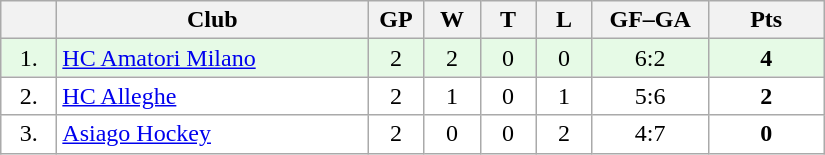<table class="wikitable">
<tr>
<th width="30"></th>
<th width="200">Club</th>
<th width="30">GP</th>
<th width="30">W</th>
<th width="30">T</th>
<th width="30">L</th>
<th width="70">GF–GA</th>
<th width="70">Pts</th>
</tr>
<tr bgcolor="#e6fae6" align="center">
<td>1.</td>
<td align="left"><a href='#'>HC Amatori Milano</a></td>
<td>2</td>
<td>2</td>
<td>0</td>
<td>0</td>
<td>6:2</td>
<td><strong>4</strong></td>
</tr>
<tr bgcolor="#FFFFFF" align="center">
<td>2.</td>
<td align="left"><a href='#'>HC Alleghe</a></td>
<td>2</td>
<td>1</td>
<td>0</td>
<td>1</td>
<td>5:6</td>
<td><strong>2</strong></td>
</tr>
<tr bgcolor="#FFFFFF" align="center">
<td>3.</td>
<td align="left"><a href='#'>Asiago Hockey</a></td>
<td>2</td>
<td>0</td>
<td>0</td>
<td>2</td>
<td>4:7</td>
<td><strong>0</strong></td>
</tr>
</table>
